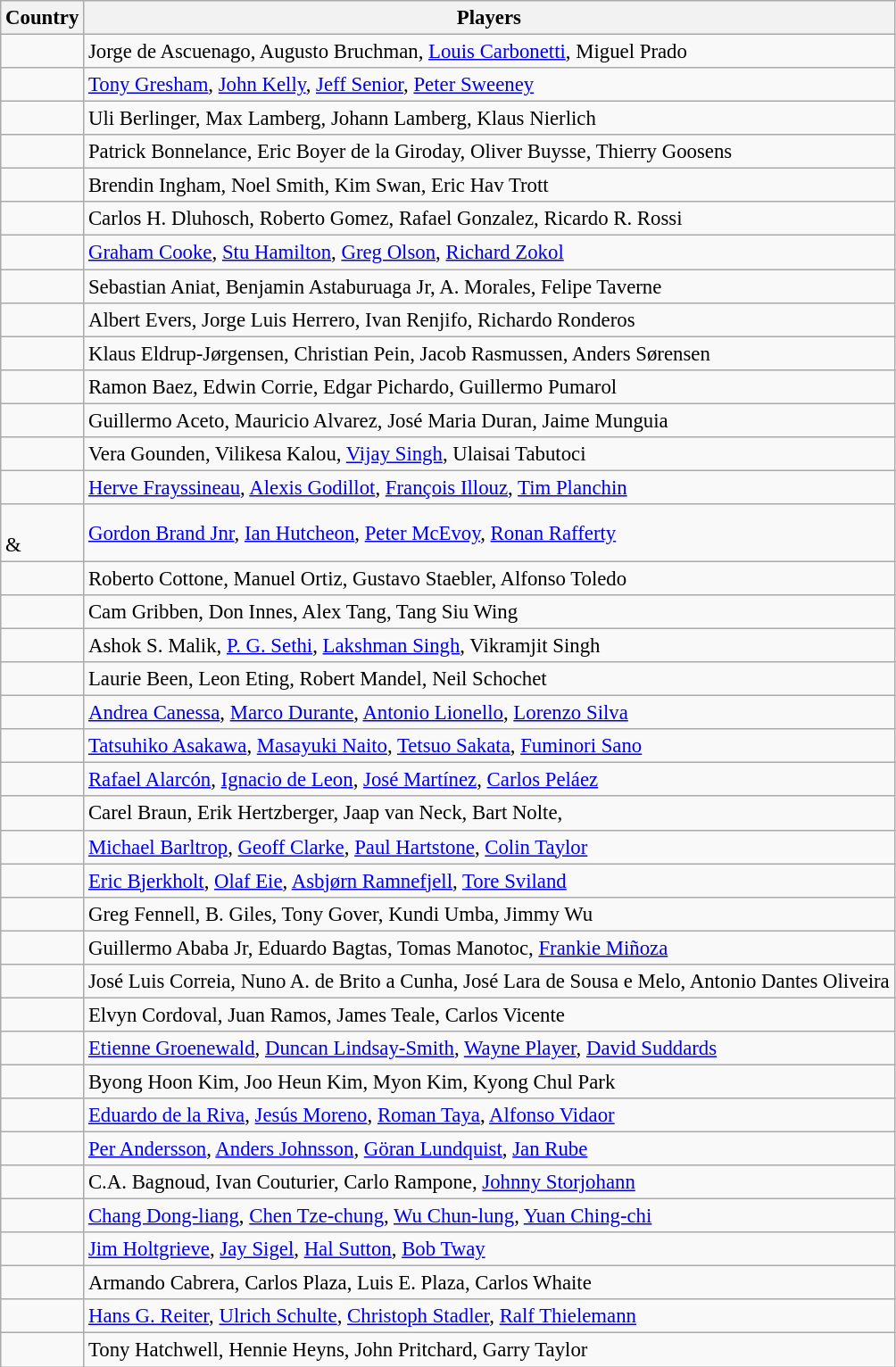<table class="wikitable" style="font-size:95%;">
<tr>
<th>Country</th>
<th>Players</th>
</tr>
<tr>
<td></td>
<td>Jorge de Ascuenago, Augusto Bruchman, <a href='#'>Louis Carbonetti</a>, Miguel Prado</td>
</tr>
<tr>
<td></td>
<td><a href='#'>Tony Gresham</a>, <a href='#'>John Kelly</a>, <a href='#'>Jeff Senior</a>, <a href='#'>Peter Sweeney</a></td>
</tr>
<tr>
<td></td>
<td>Uli Berlinger, Max Lamberg, Johann Lamberg, Klaus Nierlich</td>
</tr>
<tr>
<td></td>
<td>Patrick Bonnelance, Eric Boyer de la Giroday, Oliver Buysse, Thierry Goosens</td>
</tr>
<tr>
<td></td>
<td>Brendin Ingham, Noel Smith, Kim Swan, Eric Hav Trott</td>
</tr>
<tr>
<td></td>
<td>Carlos H. Dluhosch, Roberto Gomez, Rafael Gonzalez, Ricardo R. Rossi</td>
</tr>
<tr>
<td></td>
<td><a href='#'>Graham Cooke</a>, <a href='#'>Stu Hamilton</a>, <a href='#'>Greg Olson</a>, <a href='#'>Richard Zokol</a></td>
</tr>
<tr>
<td></td>
<td>Sebastian Aniat, Benjamin Astaburuaga Jr, A. Morales, Felipe Taverne</td>
</tr>
<tr>
<td></td>
<td>Albert Evers, Jorge Luis Herrero, Ivan Renjifo, Richardo Ronderos</td>
</tr>
<tr>
<td></td>
<td>Klaus Eldrup-Jørgensen, Christian Pein, Jacob Rasmussen, Anders Sørensen</td>
</tr>
<tr>
<td></td>
<td>Ramon Baez, Edwin Corrie, Edgar Pichardo, Guillermo Pumarol</td>
</tr>
<tr>
<td></td>
<td>Guillermo Aceto, Mauricio Alvarez, José Maria Duran, Jaime Munguia</td>
</tr>
<tr>
<td></td>
<td>Vera Gounden, Vilikesa Kalou, <a href='#'>Vijay Singh</a>, Ulaisai Tabutoci</td>
</tr>
<tr>
<td></td>
<td><a href='#'>Herve Frayssineau</a>, <a href='#'>Alexis Godillot</a>, <a href='#'>François Illouz</a>, <a href='#'>Tim Planchin</a></td>
</tr>
<tr>
<td><br>& </td>
<td><a href='#'>Gordon Brand Jnr</a>, <a href='#'>Ian Hutcheon</a>, <a href='#'>Peter McEvoy</a>, <a href='#'>Ronan Rafferty</a></td>
</tr>
<tr>
<td></td>
<td>Roberto Cottone, Manuel Ortiz, Gustavo Staebler, Alfonso Toledo</td>
</tr>
<tr>
<td></td>
<td>Cam Gribben, Don Innes, Alex Tang, Tang Siu Wing</td>
</tr>
<tr>
<td></td>
<td>Ashok S. Malik, <a href='#'>P. G. Sethi</a>, <a href='#'>Lakshman Singh</a>, Vikramjit Singh</td>
</tr>
<tr>
<td></td>
<td>Laurie Been, Leon Eting, Robert Mandel, Neil Schochet</td>
</tr>
<tr>
<td></td>
<td><a href='#'>Andrea Canessa</a>, <a href='#'>Marco Durante</a>, <a href='#'>Antonio Lionello</a>, <a href='#'>Lorenzo Silva</a></td>
</tr>
<tr>
<td></td>
<td><a href='#'>Tatsuhiko Asakawa</a>, <a href='#'>Masayuki Naito</a>, <a href='#'>Tetsuo Sakata</a>, <a href='#'>Fuminori Sano</a></td>
</tr>
<tr>
<td></td>
<td><a href='#'>Rafael Alarcón</a>, <a href='#'>Ignacio de Leon</a>, <a href='#'>José Martínez</a>, <a href='#'>Carlos Peláez</a></td>
</tr>
<tr>
<td></td>
<td>Carel Braun, Erik Hertzberger, Jaap van Neck, Bart Nolte,</td>
</tr>
<tr>
<td></td>
<td><a href='#'>Michael Barltrop</a>, <a href='#'>Geoff Clarke</a>, <a href='#'>Paul Hartstone</a>, <a href='#'>Colin Taylor</a></td>
</tr>
<tr>
<td></td>
<td><a href='#'>Eric Bjerkholt</a>, <a href='#'>Olaf Eie</a>, <a href='#'>Asbjørn Ramnefjell</a>, <a href='#'>Tore Sviland</a></td>
</tr>
<tr>
<td></td>
<td>Greg Fennell, B. Giles, Tony Gover, Kundi Umba, Jimmy Wu</td>
</tr>
<tr>
<td></td>
<td>Guillermo Ababa Jr, Eduardo Bagtas, Tomas Manotoc, <a href='#'>Frankie Miñoza</a></td>
</tr>
<tr>
<td></td>
<td>José Luis Correia, Nuno A. de Brito a Cunha, José Lara de Sousa e Melo, Antonio Dantes Oliveira</td>
</tr>
<tr>
<td></td>
<td>Elvyn Cordoval, Juan Ramos, James Teale, Carlos Vicente</td>
</tr>
<tr>
<td></td>
<td><a href='#'>Etienne Groenewald</a>, <a href='#'>Duncan Lindsay-Smith</a>, <a href='#'>Wayne Player</a>, <a href='#'>David Suddards</a></td>
</tr>
<tr>
<td></td>
<td>Byong Hoon Kim, Joo Heun Kim, Myon Kim, Kyong Chul Park</td>
</tr>
<tr>
<td></td>
<td><a href='#'>Eduardo de la Riva</a>, <a href='#'>Jesús Moreno</a>, <a href='#'>Roman Taya</a>, <a href='#'>Alfonso Vidaor</a></td>
</tr>
<tr>
<td></td>
<td><a href='#'>Per Andersson</a>, <a href='#'>Anders Johnsson</a>, <a href='#'>Göran Lundquist</a>, <a href='#'>Jan Rube</a></td>
</tr>
<tr>
<td></td>
<td>C.A. Bagnoud, Ivan Couturier, Carlo Rampone, <a href='#'>Johnny Storjohann</a></td>
</tr>
<tr>
<td></td>
<td><a href='#'>Chang Dong-liang</a>, <a href='#'>Chen Tze-chung</a>, <a href='#'>Wu Chun-lung</a>, <a href='#'>Yuan Ching-chi</a></td>
</tr>
<tr>
<td></td>
<td><a href='#'>Jim Holtgrieve</a>, <a href='#'>Jay Sigel</a>, <a href='#'>Hal Sutton</a>, <a href='#'>Bob Tway</a></td>
</tr>
<tr>
<td></td>
<td>Armando Cabrera, Carlos Plaza, Luis E. Plaza, Carlos Whaite</td>
</tr>
<tr>
<td></td>
<td><a href='#'>Hans G. Reiter</a>, <a href='#'>Ulrich Schulte</a>, <a href='#'>Christoph Stadler</a>, <a href='#'>Ralf Thielemann</a></td>
</tr>
<tr>
<td></td>
<td>Tony Hatchwell, Hennie Heyns, John Pritchard, Garry Taylor</td>
</tr>
</table>
